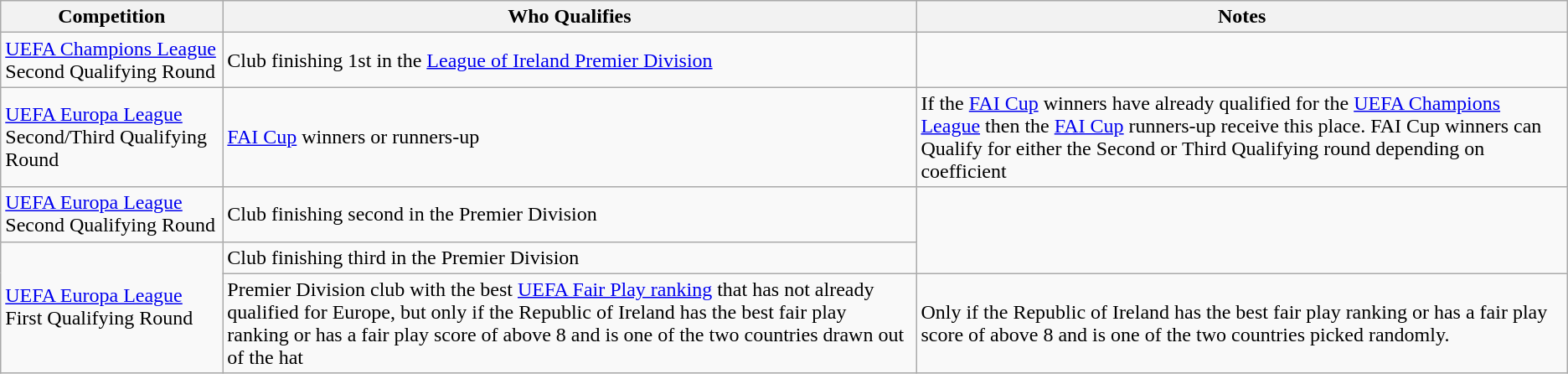<table class="wikitable">
<tr>
<th>Competition</th>
<th>Who Qualifies</th>
<th>Notes</th>
</tr>
<tr>
<td><a href='#'>UEFA Champions League</a> Second Qualifying Round</td>
<td>Club finishing 1st in the <a href='#'>League of Ireland Premier Division</a></td>
</tr>
<tr>
<td><a href='#'>UEFA Europa League</a> Second/Third Qualifying Round</td>
<td><a href='#'>FAI Cup</a> winners or runners-up</td>
<td>If the <a href='#'>FAI Cup</a> winners have already qualified for the <a href='#'>UEFA Champions League</a> then the <a href='#'>FAI Cup</a> runners-up receive this place. FAI Cup winners can Qualify for either the Second or Third Qualifying round depending on coefficient</td>
</tr>
<tr>
<td><a href='#'>UEFA Europa League</a> Second Qualifying Round</td>
<td>Club finishing second in the Premier Division</td>
</tr>
<tr>
<td rowspan="3"><a href='#'>UEFA Europa League</a> First Qualifying Round</td>
<td>Club finishing third in the Premier Division</td>
</tr>
<tr>
<td>Premier Division club with the best <a href='#'>UEFA Fair Play ranking</a> that has not already qualified for Europe, but only if the Republic of Ireland has the best fair play ranking or has a fair play score of above 8 and is one of the two countries drawn out of the hat</td>
<td>Only if the Republic of Ireland has the best fair play ranking or has a fair play score of above 8 and is one of the two countries picked randomly.</td>
</tr>
</table>
